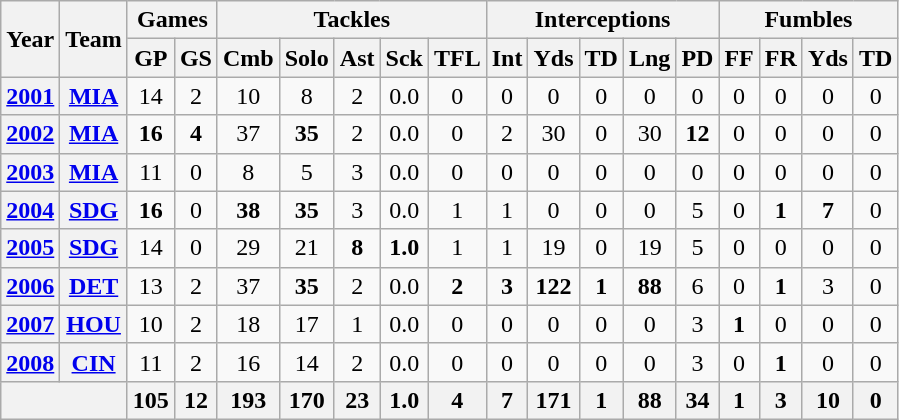<table class="wikitable" style="text-align:center">
<tr>
<th rowspan="2">Year</th>
<th rowspan="2">Team</th>
<th colspan="2">Games</th>
<th colspan="5">Tackles</th>
<th colspan="5">Interceptions</th>
<th colspan="4">Fumbles</th>
</tr>
<tr>
<th>GP</th>
<th>GS</th>
<th>Cmb</th>
<th>Solo</th>
<th>Ast</th>
<th>Sck</th>
<th>TFL</th>
<th>Int</th>
<th>Yds</th>
<th>TD</th>
<th>Lng</th>
<th>PD</th>
<th>FF</th>
<th>FR</th>
<th>Yds</th>
<th>TD</th>
</tr>
<tr>
<th><a href='#'>2001</a></th>
<th><a href='#'>MIA</a></th>
<td>14</td>
<td>2</td>
<td>10</td>
<td>8</td>
<td>2</td>
<td>0.0</td>
<td>0</td>
<td>0</td>
<td>0</td>
<td>0</td>
<td>0</td>
<td>0</td>
<td>0</td>
<td>0</td>
<td>0</td>
<td>0</td>
</tr>
<tr>
<th><a href='#'>2002</a></th>
<th><a href='#'>MIA</a></th>
<td><strong>16</strong></td>
<td><strong>4</strong></td>
<td>37</td>
<td><strong>35</strong></td>
<td>2</td>
<td>0.0</td>
<td>0</td>
<td>2</td>
<td>30</td>
<td>0</td>
<td>30</td>
<td><strong>12</strong></td>
<td>0</td>
<td>0</td>
<td>0</td>
<td>0</td>
</tr>
<tr>
<th><a href='#'>2003</a></th>
<th><a href='#'>MIA</a></th>
<td>11</td>
<td>0</td>
<td>8</td>
<td>5</td>
<td>3</td>
<td>0.0</td>
<td>0</td>
<td>0</td>
<td>0</td>
<td>0</td>
<td>0</td>
<td>0</td>
<td>0</td>
<td>0</td>
<td>0</td>
<td>0</td>
</tr>
<tr>
<th><a href='#'>2004</a></th>
<th><a href='#'>SDG</a></th>
<td><strong>16</strong></td>
<td>0</td>
<td><strong>38</strong></td>
<td><strong>35</strong></td>
<td>3</td>
<td>0.0</td>
<td>1</td>
<td>1</td>
<td>0</td>
<td>0</td>
<td>0</td>
<td>5</td>
<td>0</td>
<td><strong>1</strong></td>
<td><strong>7</strong></td>
<td>0</td>
</tr>
<tr>
<th><a href='#'>2005</a></th>
<th><a href='#'>SDG</a></th>
<td>14</td>
<td>0</td>
<td>29</td>
<td>21</td>
<td><strong>8</strong></td>
<td><strong>1.0</strong></td>
<td>1</td>
<td>1</td>
<td>19</td>
<td>0</td>
<td>19</td>
<td>5</td>
<td>0</td>
<td>0</td>
<td>0</td>
<td>0</td>
</tr>
<tr>
<th><a href='#'>2006</a></th>
<th><a href='#'>DET</a></th>
<td>13</td>
<td>2</td>
<td>37</td>
<td><strong>35</strong></td>
<td>2</td>
<td>0.0</td>
<td><strong>2</strong></td>
<td><strong>3</strong></td>
<td><strong>122</strong></td>
<td><strong>1</strong></td>
<td><strong>88</strong></td>
<td>6</td>
<td>0</td>
<td><strong>1</strong></td>
<td>3</td>
<td>0</td>
</tr>
<tr>
<th><a href='#'>2007</a></th>
<th><a href='#'>HOU</a></th>
<td>10</td>
<td>2</td>
<td>18</td>
<td>17</td>
<td>1</td>
<td>0.0</td>
<td>0</td>
<td>0</td>
<td>0</td>
<td>0</td>
<td>0</td>
<td>3</td>
<td><strong>1</strong></td>
<td>0</td>
<td>0</td>
<td>0</td>
</tr>
<tr>
<th><a href='#'>2008</a></th>
<th><a href='#'>CIN</a></th>
<td>11</td>
<td>2</td>
<td>16</td>
<td>14</td>
<td>2</td>
<td>0.0</td>
<td>0</td>
<td>0</td>
<td>0</td>
<td>0</td>
<td>0</td>
<td>3</td>
<td>0</td>
<td><strong>1</strong></td>
<td>0</td>
<td>0</td>
</tr>
<tr>
<th colspan="2"></th>
<th>105</th>
<th>12</th>
<th>193</th>
<th>170</th>
<th>23</th>
<th>1.0</th>
<th>4</th>
<th>7</th>
<th>171</th>
<th>1</th>
<th>88</th>
<th>34</th>
<th>1</th>
<th>3</th>
<th>10</th>
<th>0</th>
</tr>
</table>
